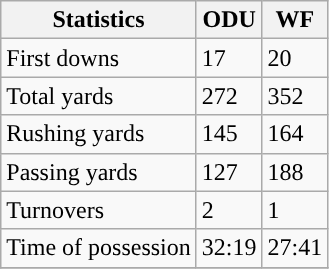<table class="wikitable">
<tr>
<th>Statistics</th>
<th>ODU</th>
<th>WF</th>
</tr>
<tr>
<td>First downs</td>
<td>17</td>
<td>20</td>
</tr>
<tr>
<td>Total yards</td>
<td>272</td>
<td>352</td>
</tr>
<tr>
<td>Rushing yards</td>
<td>145</td>
<td>164</td>
</tr>
<tr>
<td>Passing yards</td>
<td>127</td>
<td>188</td>
</tr>
<tr>
<td>Turnovers</td>
<td>2</td>
<td>1</td>
</tr>
<tr>
<td>Time of possession</td>
<td>32:19</td>
<td>27:41</td>
</tr>
<tr>
</tr>
</table>
